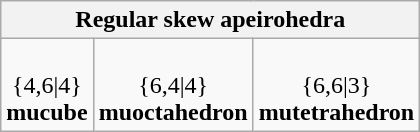<table class="wikitable">
<tr>
<th colspan=3>Regular skew apeirohedra</th>
</tr>
<tr>
<td align=center><br>{4,6|4}<br><strong>mucube</strong></td>
<td align=center><br>{6,4|4}<br><strong>muoctahedron</strong></td>
<td align=center><br>{6,6|3}<br><strong>mutetrahedron</strong></td>
</tr>
</table>
